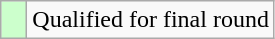<table class="wikitable">
<tr>
<td style="width:10px; background:#cfc"></td>
<td>Qualified for final round</td>
</tr>
</table>
